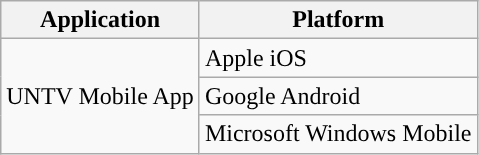<table class="wikitable float center" style="=width:300px;">
<tr style="font-size:100%">
<th>Application</th>
<th>Platform</th>
</tr>
<tr style="font-size:100%">
<td rowspan=3>UNTV Mobile App</td>
<td>Apple iOS</td>
</tr>
<tr style="font-size:100%">
<td>Google Android</td>
</tr>
<tr style="font-size:100%">
<td>Microsoft Windows Mobile</td>
</tr>
</table>
